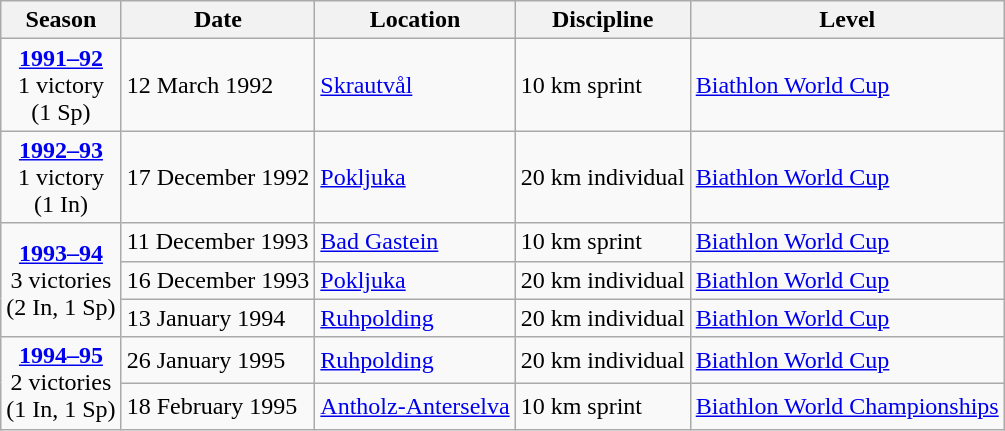<table class="wikitable">
<tr>
<th>Season</th>
<th>Date</th>
<th>Location</th>
<th>Discipline</th>
<th>Level</th>
</tr>
<tr>
<td rowspan="1" style="text-align:center;"><strong><a href='#'>1991–92</a></strong> <br> 1 victory <br> (1 Sp)</td>
<td>12 March 1992</td>
<td> <a href='#'>Skrautvål</a></td>
<td>10 km sprint</td>
<td><a href='#'>Biathlon World Cup</a></td>
</tr>
<tr>
<td rowspan="1" style="text-align:center;"><strong><a href='#'>1992–93</a></strong> <br> 1 victory <br> (1 In)</td>
<td>17 December 1992</td>
<td> <a href='#'>Pokljuka</a></td>
<td>20 km individual</td>
<td><a href='#'>Biathlon World Cup</a></td>
</tr>
<tr>
<td rowspan="3" style="text-align:center;"><strong><a href='#'>1993–94</a></strong> <br> 3 victories <br> (2 In, 1 Sp)</td>
<td>11 December 1993</td>
<td> <a href='#'>Bad Gastein</a></td>
<td>10 km sprint</td>
<td><a href='#'>Biathlon World Cup</a></td>
</tr>
<tr>
<td>16 December 1993</td>
<td> <a href='#'>Pokljuka</a></td>
<td>20 km individual</td>
<td><a href='#'>Biathlon World Cup</a></td>
</tr>
<tr>
<td>13 January 1994</td>
<td> <a href='#'>Ruhpolding</a></td>
<td>20 km individual</td>
<td><a href='#'>Biathlon World Cup</a></td>
</tr>
<tr>
<td rowspan="2" style="text-align:center;"><strong><a href='#'>1994–95</a></strong> <br> 2 victories <br> (1 In, 1 Sp)</td>
<td>26 January 1995</td>
<td> <a href='#'>Ruhpolding</a></td>
<td>20 km individual</td>
<td><a href='#'>Biathlon World Cup</a></td>
</tr>
<tr>
<td>18 February 1995</td>
<td> <a href='#'>Antholz-Anterselva</a></td>
<td>10 km sprint</td>
<td><a href='#'>Biathlon World Championships</a></td>
</tr>
</table>
